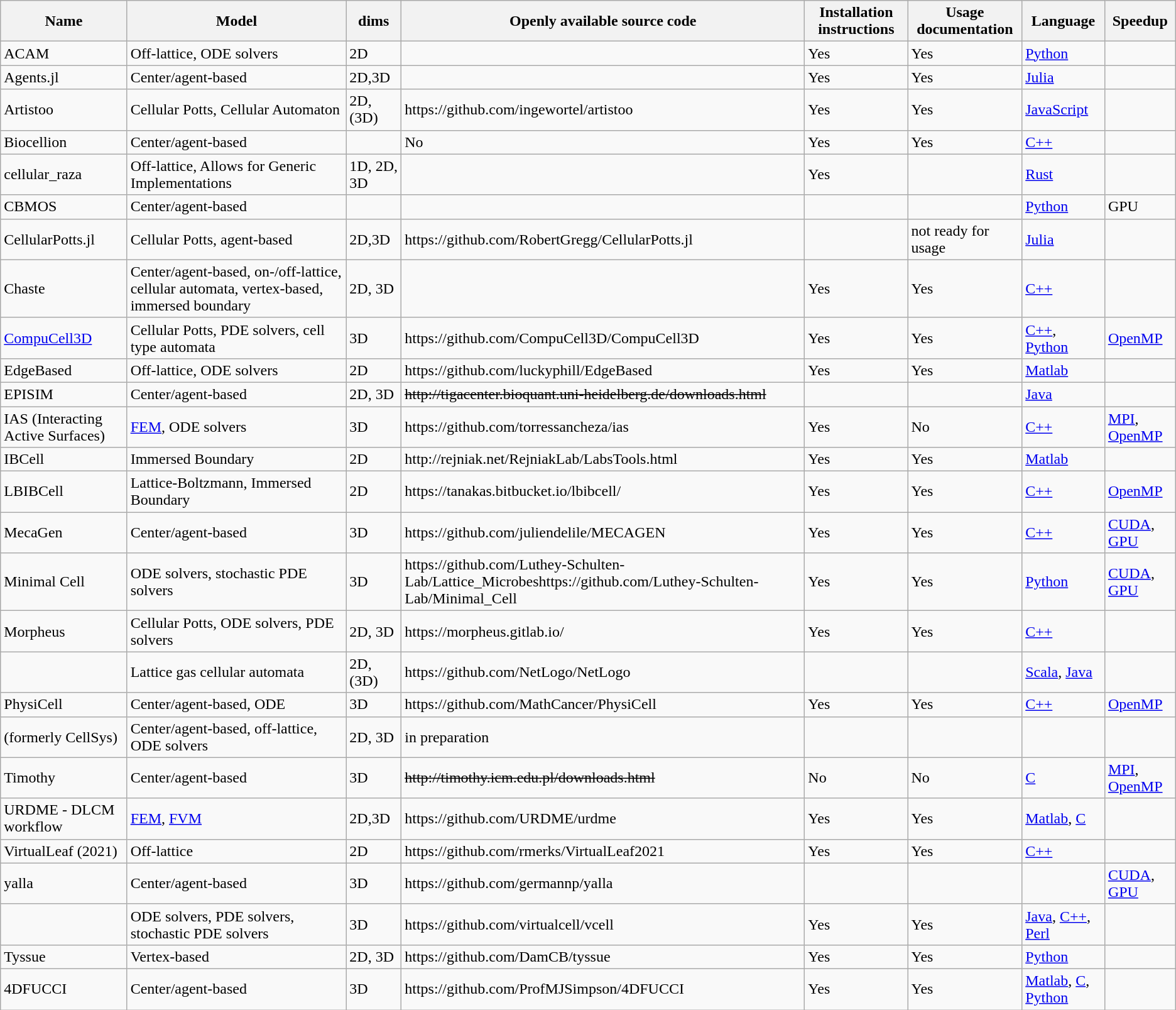<table class="wikitable sortable">
<tr>
<th>Name</th>
<th>Model</th>
<th>dims</th>
<th>Openly available source code</th>
<th>Installation instructions</th>
<th>Usage documentation</th>
<th>Language</th>
<th>Speedup</th>
</tr>
<tr>
<td>ACAM</td>
<td>Off-lattice, ODE solvers</td>
<td>2D</td>
<td></td>
<td>Yes</td>
<td>Yes</td>
<td><a href='#'>Python</a></td>
<td></td>
</tr>
<tr>
<td>Agents.jl</td>
<td>Center/agent-based</td>
<td>2D,3D</td>
<td></td>
<td>Yes</td>
<td>Yes</td>
<td><a href='#'>Julia</a></td>
<td></td>
</tr>
<tr>
<td>Artistoo</td>
<td>Cellular Potts, Cellular Automaton</td>
<td>2D, (3D)</td>
<td>https://github.com/ingewortel/artistoo</td>
<td>Yes</td>
<td>Yes</td>
<td><a href='#'>JavaScript</a></td>
<td></td>
</tr>
<tr>
<td>Biocellion</td>
<td>Center/agent-based</td>
<td></td>
<td>No</td>
<td>Yes</td>
<td>Yes</td>
<td><a href='#'>C++</a></td>
<td></td>
</tr>
<tr>
<td>cellular_raza</td>
<td>Off-lattice, Allows for Generic Implementations</td>
<td>1D, 2D, 3D</td>
<td></td>
<td>Yes</td>
<td></td>
<td><a href='#'>Rust</a></td>
<td></td>
</tr>
<tr>
<td>CBMOS</td>
<td>Center/agent-based</td>
<td></td>
<td></td>
<td></td>
<td></td>
<td><a href='#'>Python</a></td>
<td>GPU</td>
</tr>
<tr>
<td>CellularPotts.jl</td>
<td>Cellular Potts, agent-based</td>
<td>2D,3D</td>
<td>https://github.com/RobertGregg/CellularPotts.jl</td>
<td></td>
<td>not ready for usage</td>
<td><a href='#'>Julia</a></td>
<td></td>
</tr>
<tr>
<td>Chaste</td>
<td>Center/agent-based, on-/off-lattice, cellular automata, vertex-based, immersed boundary</td>
<td>2D, 3D</td>
<td></td>
<td>Yes</td>
<td>Yes</td>
<td><a href='#'>C++</a></td>
<td></td>
</tr>
<tr>
<td><a href='#'>CompuCell3D</a></td>
<td>Cellular Potts, PDE solvers, cell type automata</td>
<td>3D</td>
<td>https://github.com/CompuCell3D/CompuCell3D</td>
<td>Yes</td>
<td>Yes</td>
<td><a href='#'>C++</a>, <a href='#'>Python</a></td>
<td><a href='#'>OpenMP</a></td>
</tr>
<tr>
<td>EdgeBased</td>
<td>Off-lattice, ODE solvers</td>
<td>2D</td>
<td>https://github.com/luckyphill/EdgeBased</td>
<td>Yes</td>
<td>Yes</td>
<td><a href='#'>Matlab</a></td>
<td></td>
</tr>
<tr>
<td>EPISIM</td>
<td>Center/agent-based</td>
<td>2D, 3D</td>
<td><s>http://tigacenter.bioquant.uni-heidelberg.de/downloads.html</s></td>
<td></td>
<td></td>
<td><a href='#'>Java</a></td>
<td></td>
</tr>
<tr>
<td>IAS (Interacting Active Surfaces)</td>
<td><a href='#'>FEM</a>, ODE solvers</td>
<td>3D</td>
<td>https://github.com/torressancheza/ias</td>
<td>Yes</td>
<td>No</td>
<td><a href='#'>C++</a></td>
<td><a href='#'>MPI</a>, <a href='#'>OpenMP</a></td>
</tr>
<tr>
<td>IBCell</td>
<td>Immersed Boundary</td>
<td>2D</td>
<td>http://rejniak.net/RejniakLab/LabsTools.html</td>
<td>Yes</td>
<td>Yes</td>
<td><a href='#'>Matlab</a></td>
<td></td>
</tr>
<tr>
<td>LBIBCell</td>
<td>Lattice-Boltzmann, Immersed Boundary</td>
<td>2D</td>
<td>https://tanakas.bitbucket.io/lbibcell/</td>
<td>Yes</td>
<td>Yes</td>
<td><a href='#'>C++</a></td>
<td><a href='#'>OpenMP</a></td>
</tr>
<tr>
<td>MecaGen</td>
<td>Center/agent-based</td>
<td>3D</td>
<td>https://github.com/juliendelile/MECAGEN</td>
<td>Yes</td>
<td>Yes</td>
<td><a href='#'>C++</a></td>
<td><a href='#'>CUDA</a>, <a href='#'>GPU</a></td>
</tr>
<tr>
<td>Minimal Cell</td>
<td>ODE solvers, stochastic PDE solvers</td>
<td>3D</td>
<td>https://github.com/Luthey-Schulten-Lab/Lattice_Microbeshttps://github.com/Luthey-Schulten-Lab/Minimal_Cell</td>
<td>Yes</td>
<td>Yes</td>
<td><a href='#'>Python</a></td>
<td><a href='#'>CUDA</a>, <a href='#'>GPU</a></td>
</tr>
<tr>
<td>Morpheus</td>
<td>Cellular Potts, ODE solvers, PDE solvers</td>
<td>2D, 3D</td>
<td>https://morpheus.gitlab.io/</td>
<td>Yes</td>
<td>Yes</td>
<td><a href='#'>C++</a></td>
<td></td>
</tr>
<tr>
<td></td>
<td>Lattice gas cellular automata</td>
<td>2D, (3D)</td>
<td>https://github.com/NetLogo/NetLogo</td>
<td></td>
<td></td>
<td><a href='#'>Scala</a>, <a href='#'>Java</a></td>
<td></td>
</tr>
<tr>
<td>PhysiCell</td>
<td>Center/agent-based, ODE</td>
<td>3D</td>
<td>https://github.com/MathCancer/PhysiCell</td>
<td>Yes</td>
<td>Yes</td>
<td><a href='#'>C++</a></td>
<td><a href='#'>OpenMP</a></td>
</tr>
<tr>
<td> (formerly CellSys)</td>
<td>Center/agent-based, off-lattice, ODE solvers</td>
<td>2D, 3D</td>
<td>in preparation</td>
<td></td>
<td></td>
<td></td>
<td></td>
</tr>
<tr>
<td>Timothy</td>
<td>Center/agent-based</td>
<td>3D</td>
<td><s>http://timothy.icm.edu.pl/downloads.html</s></td>
<td>No</td>
<td>No</td>
<td><a href='#'>C</a></td>
<td><a href='#'>MPI</a>, <a href='#'>OpenMP</a></td>
</tr>
<tr>
<td>URDME - DLCM workflow</td>
<td><a href='#'>FEM</a>, <a href='#'>FVM</a></td>
<td>2D,3D</td>
<td>https://github.com/URDME/urdme</td>
<td>Yes</td>
<td>Yes</td>
<td><a href='#'>Matlab</a>, <a href='#'>C</a></td>
<td></td>
</tr>
<tr>
<td>VirtualLeaf (2021)</td>
<td>Off-lattice</td>
<td>2D</td>
<td>https://github.com/rmerks/VirtualLeaf2021</td>
<td>Yes</td>
<td>Yes</td>
<td><a href='#'>C++</a></td>
<td></td>
</tr>
<tr>
<td>yalla</td>
<td>Center/agent-based</td>
<td>3D</td>
<td>https://github.com/germannp/yalla</td>
<td></td>
<td></td>
<td></td>
<td><a href='#'>CUDA</a>, <a href='#'>GPU</a></td>
</tr>
<tr>
<td></td>
<td>ODE solvers, PDE solvers, stochastic PDE solvers</td>
<td>3D</td>
<td>https://github.com/virtualcell/vcell</td>
<td>Yes</td>
<td>Yes</td>
<td><a href='#'>Java</a>, <a href='#'>C++</a>, <a href='#'>Perl</a></td>
<td></td>
</tr>
<tr>
<td>Tyssue</td>
<td>Vertex-based</td>
<td>2D, 3D</td>
<td>https://github.com/DamCB/tyssue</td>
<td>Yes</td>
<td>Yes</td>
<td><a href='#'>Python</a></td>
<td></td>
</tr>
<tr>
<td>4DFUCCI</td>
<td>Center/agent-based</td>
<td>3D</td>
<td>https://github.com/ProfMJSimpson/4DFUCCI</td>
<td>Yes</td>
<td>Yes</td>
<td><a href='#'>Matlab</a>, <a href='#'>C</a>, <a href='#'>Python</a></td>
<td></td>
</tr>
</table>
